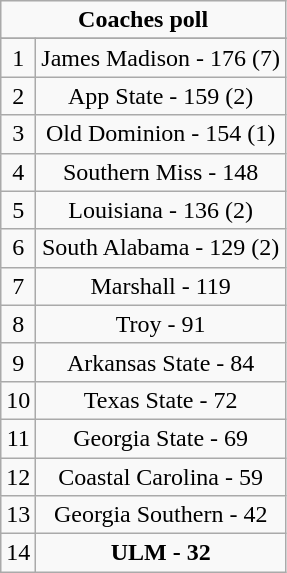<table class="wikitable" style="display: inline-table;">
<tr>
<td align="center" Colspan="3"><strong>Coaches poll</strong></td>
</tr>
<tr align="center">
</tr>
<tr align="center">
<td>1</td>
<td>James Madison - 176 (7)</td>
</tr>
<tr align="center">
<td>2</td>
<td>App State - 159 (2)</td>
</tr>
<tr align="center">
<td>3</td>
<td>Old Dominion - 154 (1)</td>
</tr>
<tr align="center">
<td>4</td>
<td>Southern Miss - 148</td>
</tr>
<tr align="center">
<td>5</td>
<td>Louisiana - 136 (2)</td>
</tr>
<tr align="center">
<td>6</td>
<td>South Alabama - 129 (2)</td>
</tr>
<tr align="center">
<td>7</td>
<td>Marshall - 119</td>
</tr>
<tr align="center">
<td>8</td>
<td>Troy - 91</td>
</tr>
<tr align="center">
<td>9</td>
<td>Arkansas State - 84</td>
</tr>
<tr align="center">
<td>10</td>
<td>Texas State - 72</td>
</tr>
<tr align="center">
<td>11</td>
<td>Georgia State - 69</td>
</tr>
<tr align="center">
<td>12</td>
<td>Coastal Carolina - 59</td>
</tr>
<tr align="center">
<td>13</td>
<td>Georgia Southern - 42</td>
</tr>
<tr align="center">
<td>14</td>
<td><strong>ULM - 32</strong></td>
</tr>
</table>
